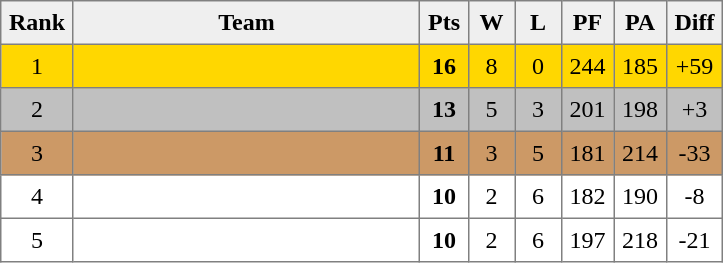<table style=border-collapse:collapse border=1 cellspacing=0 cellpadding=5>
<tr align=center bgcolor=#efefef>
<th width=20>Rank</th>
<th width=220>Team</th>
<th width=20>Pts</th>
<th width=20>W</th>
<th width=20>L</th>
<th width=20>PF</th>
<th width=20>PA</th>
<th width=20>Diff</th>
</tr>
<tr align=center bgcolor=gold>
<td>1</td>
<td align=left></td>
<td><strong>16</strong></td>
<td>8</td>
<td>0</td>
<td>244</td>
<td>185</td>
<td>+59</td>
</tr>
<tr align=center bgcolor=silver>
<td>2</td>
<td align=left></td>
<td><strong>13</strong></td>
<td>5</td>
<td>3</td>
<td>201</td>
<td>198</td>
<td>+3</td>
</tr>
<tr align=center bgcolor=cc9966>
<td>3</td>
<td align=left></td>
<td><strong>11</strong></td>
<td>3</td>
<td>5</td>
<td>181</td>
<td>214</td>
<td>-33</td>
</tr>
<tr align=center>
<td>4</td>
<td align=left></td>
<td><strong>10</strong></td>
<td>2</td>
<td>6</td>
<td>182</td>
<td>190</td>
<td>-8</td>
</tr>
<tr align=center>
<td>5</td>
<td align=left></td>
<td><strong>10</strong></td>
<td>2</td>
<td>6</td>
<td>197</td>
<td>218</td>
<td>-21</td>
</tr>
</table>
